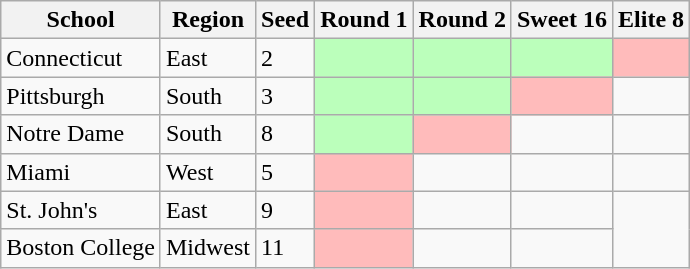<table class="wikitable">
<tr>
<th>School</th>
<th>Region</th>
<th>Seed</th>
<th>Round 1</th>
<th>Round 2</th>
<th>Sweet 16</th>
<th>Elite 8</th>
</tr>
<tr>
<td>Connecticut</td>
<td>East</td>
<td>2</td>
<td style="background:#bfb;"></td>
<td style="background:#bfb;"></td>
<td style="background:#bfb;"></td>
<td style="background:#fbb;"></td>
</tr>
<tr>
<td>Pittsburgh</td>
<td>South</td>
<td>3</td>
<td style="background:#bfb;"></td>
<td style="background:#bfb;"></td>
<td style="background:#fbb;"></td>
<td></td>
</tr>
<tr>
<td>Notre Dame</td>
<td>South</td>
<td>8</td>
<td style="background:#bfb;"></td>
<td style="background:#fbb;"></td>
<td></td>
</tr>
<tr>
<td>Miami</td>
<td>West</td>
<td>5</td>
<td style="background:#fbb;"></td>
<td></td>
<td></td>
<td></td>
</tr>
<tr>
<td>St. John's</td>
<td>East</td>
<td>9</td>
<td style="background:#fbb;"></td>
<td></td>
<td></td>
</tr>
<tr>
<td>Boston College</td>
<td>Midwest</td>
<td>11</td>
<td style="background:#fbb;"></td>
<td></td>
<td></td>
</tr>
</table>
